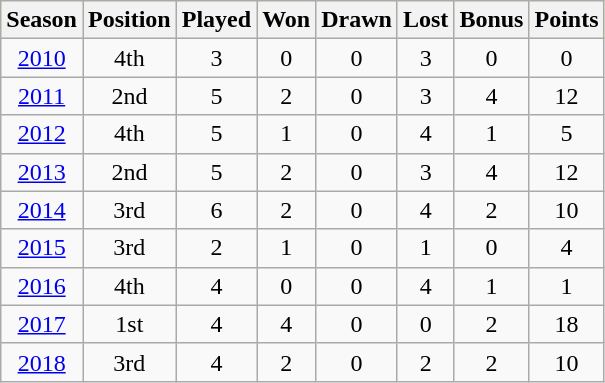<table class="wikitable" style="text-align:center">
<tr style="background:#ff9;">
<th>Season</th>
<th>Position</th>
<th>Played</th>
<th>Won</th>
<th>Drawn</th>
<th>Lost</th>
<th>Bonus</th>
<th>Points</th>
</tr>
<tr>
<td><a href='#'>2010</a></td>
<td>4th</td>
<td>3</td>
<td>0</td>
<td>0</td>
<td>3</td>
<td>0</td>
<td>0</td>
</tr>
<tr>
<td><a href='#'>2011</a></td>
<td>2nd</td>
<td>5</td>
<td>2</td>
<td>0</td>
<td>3</td>
<td>4</td>
<td>12</td>
</tr>
<tr>
<td><a href='#'>2012</a></td>
<td>4th</td>
<td>5</td>
<td>1</td>
<td>0</td>
<td>4</td>
<td>1</td>
<td>5</td>
</tr>
<tr>
<td><a href='#'>2013</a></td>
<td>2nd</td>
<td>5</td>
<td>2</td>
<td>0</td>
<td>3</td>
<td>4</td>
<td>12</td>
</tr>
<tr>
<td><a href='#'>2014</a></td>
<td>3rd</td>
<td>6</td>
<td>2</td>
<td>0</td>
<td>4</td>
<td>2</td>
<td>10</td>
</tr>
<tr>
<td><a href='#'>2015</a></td>
<td>3rd</td>
<td>2</td>
<td>1</td>
<td>0</td>
<td>1</td>
<td>0</td>
<td>4</td>
</tr>
<tr>
<td><a href='#'>2016</a></td>
<td>4th</td>
<td>4</td>
<td>0</td>
<td>0</td>
<td>4</td>
<td>1</td>
<td>1</td>
</tr>
<tr>
<td><a href='#'>2017</a></td>
<td>1st</td>
<td>4</td>
<td>4</td>
<td>0</td>
<td>0</td>
<td>2</td>
<td>18</td>
</tr>
<tr>
<td><a href='#'>2018</a></td>
<td>3rd</td>
<td>4</td>
<td>2</td>
<td>0</td>
<td>2</td>
<td>2</td>
<td>10</td>
</tr>
</table>
